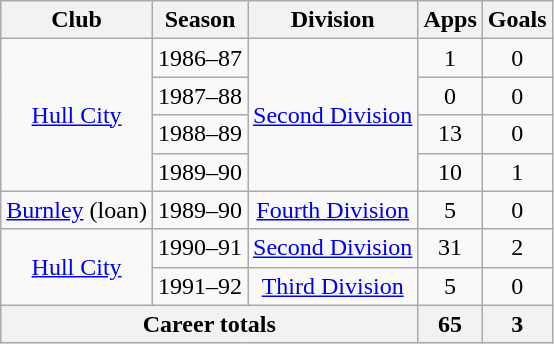<table class="wikitable" style="text-align:center">
<tr>
<th>Club</th>
<th>Season</th>
<th>Division</th>
<th>Apps</th>
<th>Goals</th>
</tr>
<tr>
<td rowspan=4><a href='#'>Hull City</a></td>
<td>1986–87</td>
<td rowspan=4><a href='#'>Second Division</a></td>
<td>1</td>
<td>0</td>
</tr>
<tr>
<td>1987–88</td>
<td>0</td>
<td>0</td>
</tr>
<tr>
<td>1988–89</td>
<td>13</td>
<td>0</td>
</tr>
<tr>
<td>1989–90</td>
<td>10</td>
<td>1</td>
</tr>
<tr>
<td><a href='#'>Burnley</a> (loan)</td>
<td>1989–90</td>
<td><a href='#'>Fourth Division</a></td>
<td>5</td>
<td>0</td>
</tr>
<tr>
<td rowspan=2><a href='#'>Hull City</a></td>
<td>1990–91</td>
<td><a href='#'>Second Division</a></td>
<td>31</td>
<td>2</td>
</tr>
<tr>
<td>1991–92</td>
<td><a href='#'>Third Division</a></td>
<td>5</td>
<td>0</td>
</tr>
<tr>
<th colspan=3>Career totals</th>
<th>65</th>
<th>3</th>
</tr>
</table>
